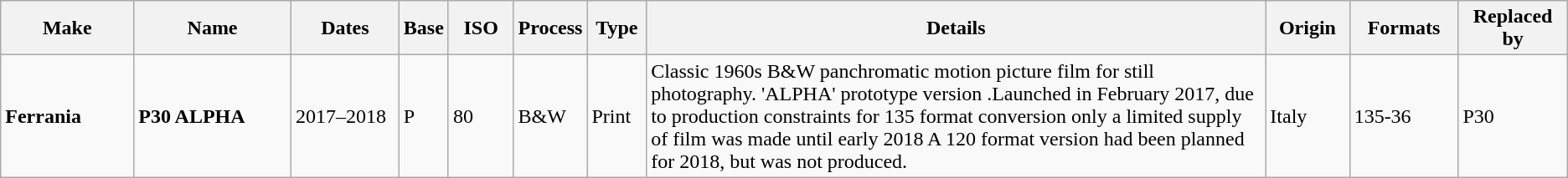<table class="wikitable">
<tr>
<th scope="col" style="width: 100px;">Make</th>
<th scope="col" style="width: 120px;">Name</th>
<th scope="col" style="width: 80px;">Dates</th>
<th scope="col" style="width: 30px;">Base</th>
<th scope="col" style="width: 45px;">ISO</th>
<th scope="col" style="width: 40px;">Process</th>
<th scope="col" style="width: 40px;">Type</th>
<th scope="col" style="width: 500px;">Details</th>
<th scope="col" style="width: 60px;">Origin</th>
<th scope="col" style="width: 80px;">Formats</th>
<th scope="col" style="width: 80px;">Replaced by</th>
</tr>
<tr>
<td><strong>Ferrania</strong></td>
<td><strong>P30 ALPHA</strong></td>
<td>2017–2018</td>
<td>P</td>
<td>80</td>
<td>B&W</td>
<td>Print</td>
<td>Classic 1960s B&W panchromatic motion picture film for still photography. 'ALPHA' prototype version .Launched in February 2017, due to production constraints for 135 format conversion only a limited supply of film was made until early 2018 A 120 format version had been planned for 2018, but was not produced.</td>
<td>Italy</td>
<td>135-36</td>
<td>P30</td>
</tr>
</table>
